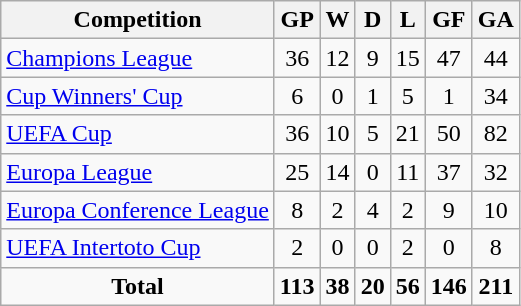<table class="wikitable sortable" style="text-align: center;">
<tr>
<th>Competition</th>
<th>GP</th>
<th>W</th>
<th>D</th>
<th>L</th>
<th>GF</th>
<th>GA</th>
</tr>
<tr>
<td align=left><a href='#'>Champions League</a></td>
<td>36</td>
<td>12</td>
<td>9</td>
<td>15</td>
<td>47</td>
<td>44</td>
</tr>
<tr>
<td align=left><a href='#'>Cup Winners' Cup</a></td>
<td>6</td>
<td>0</td>
<td>1</td>
<td>5</td>
<td>1</td>
<td>34</td>
</tr>
<tr>
<td align=left><a href='#'>UEFA Cup</a></td>
<td>36</td>
<td>10</td>
<td>5</td>
<td>21</td>
<td>50</td>
<td>82</td>
</tr>
<tr>
<td align=left><a href='#'>Europa League</a></td>
<td>25</td>
<td>14</td>
<td>0</td>
<td>11</td>
<td>37</td>
<td>32</td>
</tr>
<tr>
<td align=left><a href='#'>Europa Conference League</a></td>
<td>8</td>
<td>2</td>
<td>4</td>
<td>2</td>
<td>9</td>
<td>10</td>
</tr>
<tr>
<td align=left><a href='#'>UEFA Intertoto Cup</a></td>
<td>2</td>
<td>0</td>
<td>0</td>
<td>2</td>
<td>0</td>
<td>8</td>
</tr>
<tr class="unsortable">
<td><strong>Total</strong></td>
<td><strong>113</strong></td>
<td><strong>38</strong></td>
<td><strong>20</strong></td>
<td><strong>56</strong></td>
<td><strong>146</strong></td>
<td><strong>211</strong></td>
</tr>
</table>
